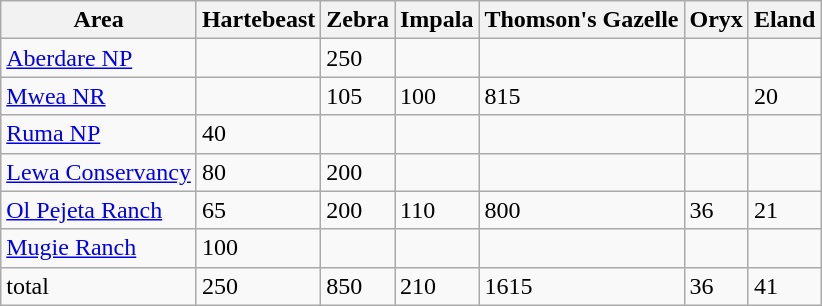<table class="wikitable">
<tr>
<th>Area</th>
<th>Hartebeast</th>
<th>Zebra</th>
<th>Impala</th>
<th>Thomson's Gazelle</th>
<th>Oryx</th>
<th>Eland</th>
</tr>
<tr>
<td><a href='#'>Aberdare NP</a></td>
<td></td>
<td>250</td>
<td></td>
<td></td>
<td></td>
<td></td>
</tr>
<tr>
<td><a href='#'>Mwea NR</a></td>
<td></td>
<td>105</td>
<td>100</td>
<td>815</td>
<td></td>
<td>20</td>
</tr>
<tr>
<td><a href='#'>Ruma NP</a></td>
<td>40</td>
<td></td>
<td></td>
<td></td>
<td></td>
<td></td>
</tr>
<tr>
<td><a href='#'>Lewa Conservancy</a></td>
<td>80</td>
<td>200</td>
<td></td>
<td></td>
<td></td>
<td></td>
</tr>
<tr>
<td><a href='#'>Ol Pejeta Ranch</a></td>
<td>65</td>
<td>200</td>
<td>110</td>
<td>800</td>
<td>36</td>
<td>21</td>
</tr>
<tr>
<td><a href='#'>Mugie Ranch</a></td>
<td>100</td>
<td></td>
<td></td>
<td></td>
<td></td>
<td></td>
</tr>
<tr>
<td>total</td>
<td>250</td>
<td>850</td>
<td>210</td>
<td>1615</td>
<td>36</td>
<td>41</td>
</tr>
</table>
